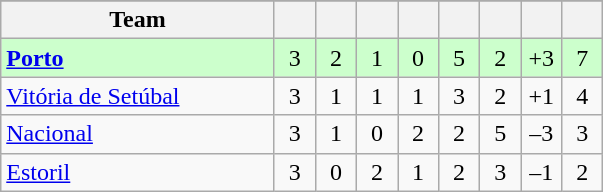<table class="wikitable" style="text-align: center;">
<tr>
</tr>
<tr>
<th width=175>Team</th>
<th width=20></th>
<th width=20></th>
<th width=20></th>
<th width=20></th>
<th width=20></th>
<th width=20></th>
<th width=20></th>
<th width=20></th>
</tr>
<tr bgcolor=#ccffcc>
<td align=left><strong><a href='#'>Porto</a></strong></td>
<td>3</td>
<td>2</td>
<td>1</td>
<td>0</td>
<td>5</td>
<td>2</td>
<td>+3</td>
<td>7</td>
</tr>
<tr>
<td align=left><a href='#'>Vitória de Setúbal</a></td>
<td>3</td>
<td>1</td>
<td>1</td>
<td>1</td>
<td>3</td>
<td>2</td>
<td>+1</td>
<td>4</td>
</tr>
<tr>
<td align=left><a href='#'>Nacional</a></td>
<td>3</td>
<td>1</td>
<td>0</td>
<td>2</td>
<td>2</td>
<td>5</td>
<td>–3</td>
<td>3</td>
</tr>
<tr>
<td align=left><a href='#'>Estoril</a></td>
<td>3</td>
<td>0</td>
<td>2</td>
<td>1</td>
<td>2</td>
<td>3</td>
<td>–1</td>
<td>2</td>
</tr>
</table>
